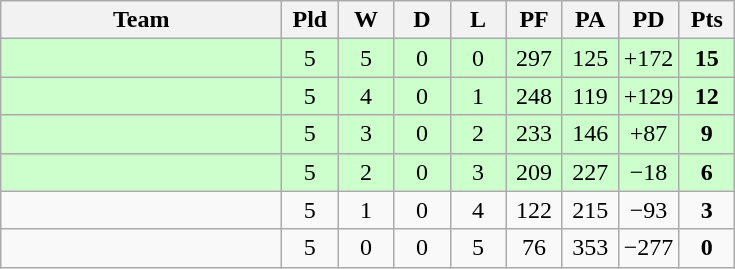<table class="wikitable" style="text-align: center">
<tr>
<th width=180>Team</th>
<th width=30>Pld</th>
<th width=30>W</th>
<th width=30>D</th>
<th width=30>L</th>
<th width=30>PF</th>
<th width=30>PA</th>
<th width=30>PD</th>
<th width=30>Pts</th>
</tr>
<tr bgcolor=ccffcc>
<td align=left></td>
<td>5</td>
<td>5</td>
<td>0</td>
<td>0</td>
<td>297</td>
<td>125</td>
<td>+172</td>
<td><strong>15</strong></td>
</tr>
<tr bgcolor=ccffcc>
<td align=left></td>
<td>5</td>
<td>4</td>
<td>0</td>
<td>1</td>
<td>248</td>
<td>119</td>
<td>+129</td>
<td><strong>12</strong></td>
</tr>
<tr bgcolor=ccffcc>
<td align=left></td>
<td>5</td>
<td>3</td>
<td>0</td>
<td>2</td>
<td>233</td>
<td>146</td>
<td>+87</td>
<td><strong>9</strong></td>
</tr>
<tr bgcolor=ccffcc>
<td align=left></td>
<td>5</td>
<td>2</td>
<td>0</td>
<td>3</td>
<td>209</td>
<td>227</td>
<td>−18</td>
<td><strong>6</strong></td>
</tr>
<tr>
<td align=left></td>
<td>5</td>
<td>1</td>
<td>0</td>
<td>4</td>
<td>122</td>
<td>215</td>
<td>−93</td>
<td><strong>3</strong></td>
</tr>
<tr>
<td align=left></td>
<td>5</td>
<td>0</td>
<td>0</td>
<td>5</td>
<td>76</td>
<td>353</td>
<td>−277</td>
<td><strong>0</strong></td>
</tr>
</table>
